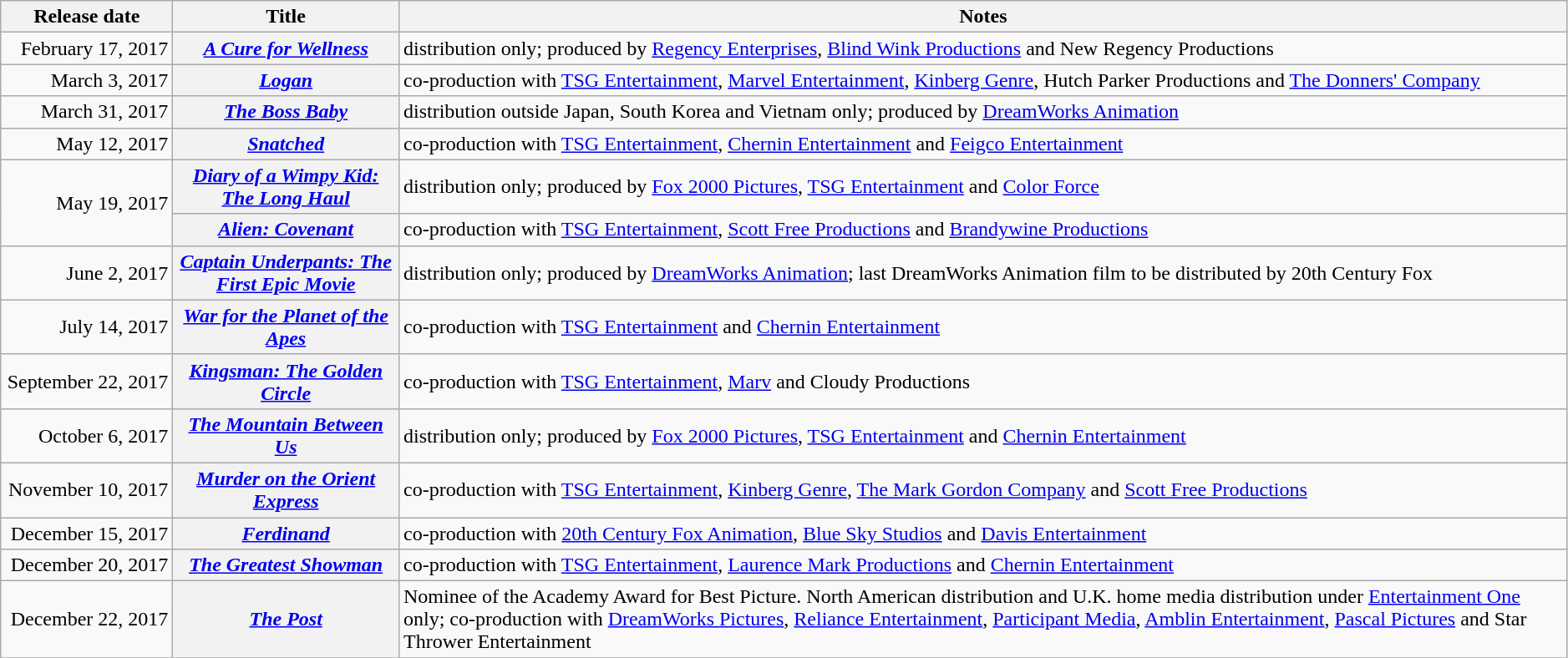<table class="wikitable plainrowheaders sortable" style="width:99%;">
<tr>
<th scope="col" style="width:130px;">Release date</th>
<th scope="col">Title</th>
<th scope="col" class="unsortable">Notes</th>
</tr>
<tr>
<td style="text-align:right;">February 17, 2017</td>
<th scope="row"><em><a href='#'>A Cure for Wellness</a></em></th>
<td>distribution only; produced by <a href='#'>Regency Enterprises</a>, <a href='#'>Blind Wink Productions</a> and New Regency Productions</td>
</tr>
<tr>
<td style="text-align:right;">March 3, 2017</td>
<th scope="row"><em><a href='#'>Logan</a></em></th>
<td>co-production with <a href='#'>TSG Entertainment</a>, <a href='#'>Marvel Entertainment</a>, <a href='#'>Kinberg Genre</a>, Hutch Parker Productions and <a href='#'>The Donners' Company</a></td>
</tr>
<tr>
<td style="text-align:right;">March 31, 2017</td>
<th scope="row"><em><a href='#'>The Boss Baby</a></em></th>
<td>distribution outside Japan, South Korea and Vietnam only; produced by <a href='#'>DreamWorks Animation</a></td>
</tr>
<tr>
<td style="text-align:right;">May 12, 2017</td>
<th scope="row"><em><a href='#'>Snatched</a></em></th>
<td>co-production with <a href='#'>TSG Entertainment</a>, <a href='#'>Chernin Entertainment</a> and <a href='#'>Feigco Entertainment</a></td>
</tr>
<tr>
<td rowspan="2" style="text-align:right;">May 19, 2017</td>
<th scope="row"><em><a href='#'>Diary of a Wimpy Kid: The Long Haul</a></em></th>
<td>distribution only; produced by <a href='#'>Fox 2000 Pictures</a>, <a href='#'>TSG Entertainment</a> and <a href='#'>Color Force</a></td>
</tr>
<tr>
<th scope="row"><em><a href='#'>Alien: Covenant</a></em></th>
<td>co-production with <a href='#'>TSG Entertainment</a>, <a href='#'>Scott Free Productions</a> and <a href='#'>Brandywine Productions</a></td>
</tr>
<tr>
<td style="text-align:right;">June 2, 2017</td>
<th scope="row"><em><a href='#'>Captain Underpants: The First Epic Movie</a></em></th>
<td>distribution only; produced by <a href='#'>DreamWorks Animation</a>; last DreamWorks Animation film to be distributed by 20th Century Fox</td>
</tr>
<tr>
<td style="text-align:right;">July 14, 2017</td>
<th scope="row"><em><a href='#'>War for the Planet of the Apes</a></em></th>
<td>co-production with <a href='#'>TSG Entertainment</a> and <a href='#'>Chernin Entertainment</a></td>
</tr>
<tr>
<td style="text-align:right;">September 22, 2017</td>
<th scope="row"><em><a href='#'>Kingsman: The Golden Circle</a></em></th>
<td>co-production with <a href='#'>TSG Entertainment</a>, <a href='#'>Marv</a> and Cloudy Productions</td>
</tr>
<tr>
<td style="text-align:right;">October 6, 2017</td>
<th scope="row"><em><a href='#'>The Mountain Between Us</a></em></th>
<td>distribution only; produced by <a href='#'>Fox 2000 Pictures</a>, <a href='#'>TSG Entertainment</a> and <a href='#'>Chernin Entertainment</a></td>
</tr>
<tr>
<td style="text-align:right;">November 10, 2017</td>
<th scope="row"><em><a href='#'>Murder on the Orient Express</a></em></th>
<td>co-production with <a href='#'>TSG Entertainment</a>, <a href='#'>Kinberg Genre</a>, <a href='#'>The Mark Gordon Company</a> and <a href='#'>Scott Free Productions</a></td>
</tr>
<tr>
<td style="text-align:right;">December 15, 2017</td>
<th scope="row"><em><a href='#'>Ferdinand</a></em></th>
<td>co-production with <a href='#'>20th Century Fox Animation</a>, <a href='#'>Blue Sky Studios</a> and <a href='#'>Davis Entertainment</a></td>
</tr>
<tr>
<td style="text-align:right;">December 20, 2017</td>
<th scope="row"><em><a href='#'>The Greatest Showman</a></em></th>
<td>co-production with <a href='#'>TSG Entertainment</a>, <a href='#'>Laurence Mark Productions</a> and <a href='#'>Chernin Entertainment</a></td>
</tr>
<tr>
<td style="text-align:right;">December 22, 2017</td>
<th scope="row"><em><a href='#'>The Post</a></em></th>
<td>Nominee of the Academy Award for Best Picture. North American distribution and U.K. home media distribution under <a href='#'>Entertainment One</a> only; co-production with <a href='#'>DreamWorks Pictures</a>, <a href='#'>Reliance Entertainment</a>, <a href='#'>Participant Media</a>, <a href='#'>Amblin Entertainment</a>, <a href='#'>Pascal Pictures</a> and Star Thrower Entertainment</td>
</tr>
<tr>
</tr>
</table>
